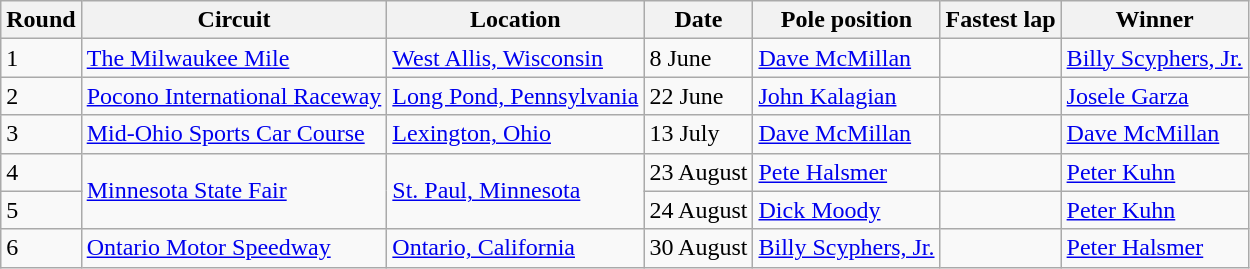<table class="wikitable">
<tr>
<th>Round</th>
<th>Circuit</th>
<th>Location</th>
<th>Date</th>
<th>Pole position</th>
<th>Fastest lap</th>
<th>Winner</th>
</tr>
<tr>
<td>1</td>
<td><a href='#'>The Milwaukee Mile</a></td>
<td> <a href='#'>West Allis, Wisconsin</a></td>
<td>8 June</td>
<td> <a href='#'>Dave McMillan</a></td>
<td></td>
<td> <a href='#'>Billy Scyphers, Jr.</a></td>
</tr>
<tr>
<td>2</td>
<td><a href='#'>Pocono International Raceway</a></td>
<td> <a href='#'>Long Pond, Pennsylvania</a></td>
<td>22 June</td>
<td> <a href='#'>John Kalagian</a></td>
<td></td>
<td> <a href='#'>Josele Garza</a></td>
</tr>
<tr>
<td>3</td>
<td><a href='#'>Mid-Ohio Sports Car Course</a></td>
<td> <a href='#'>Lexington, Ohio</a></td>
<td>13 July</td>
<td> <a href='#'>Dave McMillan</a></td>
<td></td>
<td> <a href='#'>Dave McMillan</a></td>
</tr>
<tr>
<td>4</td>
<td rowspan=2><a href='#'>Minnesota State Fair</a></td>
<td rowspan=2> <a href='#'>St. Paul, Minnesota</a></td>
<td>23 August</td>
<td> <a href='#'>Pete Halsmer</a></td>
<td></td>
<td> <a href='#'>Peter Kuhn</a></td>
</tr>
<tr>
<td>5</td>
<td>24 August</td>
<td> <a href='#'>Dick Moody</a></td>
<td></td>
<td> <a href='#'>Peter Kuhn</a></td>
</tr>
<tr>
<td>6</td>
<td><a href='#'>Ontario Motor Speedway</a></td>
<td> <a href='#'>Ontario, California</a></td>
<td>30 August</td>
<td> <a href='#'>Billy Scyphers, Jr.</a></td>
<td></td>
<td> <a href='#'>Peter Halsmer</a></td>
</tr>
</table>
